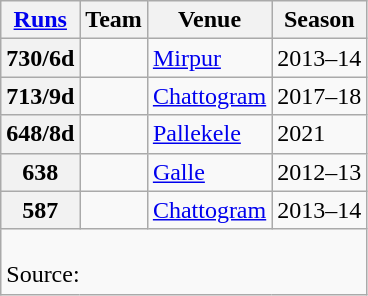<table class="wikitable">
<tr>
<th align="center"><strong><a href='#'>Runs</a></strong></th>
<th align="center"><strong>Team</strong></th>
<th align="center"><strong>Venue</strong></th>
<th align="center"><strong>Season</strong></th>
</tr>
<tr>
<th>730/6d</th>
<td></td>
<td><a href='#'>Mirpur</a></td>
<td>2013–14</td>
</tr>
<tr>
<th>713/9d</th>
<td></td>
<td><a href='#'>Chattogram</a></td>
<td>2017–18</td>
</tr>
<tr>
<th>648/8d</th>
<td></td>
<td><a href='#'>Pallekele</a></td>
<td>2021</td>
</tr>
<tr>
<th>638</th>
<td></td>
<td><a href='#'>Galle</a></td>
<td>2012–13</td>
</tr>
<tr>
<th>587</th>
<td></td>
<td><a href='#'>Chattogram</a></td>
<td>2013–14</td>
</tr>
<tr>
<td colspan="5"><br>Source:</td>
</tr>
</table>
